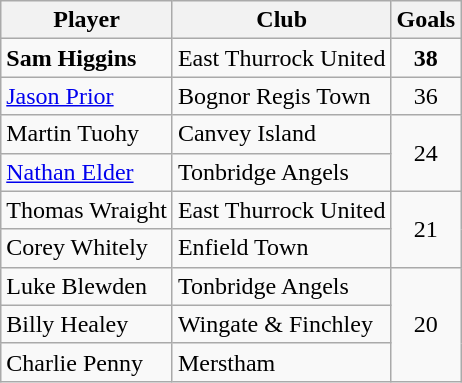<table class="wikitable">
<tr>
<th>Player</th>
<th>Club</th>
<th>Goals</th>
</tr>
<tr>
<td><strong>Sam Higgins</strong></td>
<td>East Thurrock United</td>
<td align="center"><strong>38</strong></td>
</tr>
<tr>
<td><a href='#'>Jason Prior</a></td>
<td>Bognor Regis Town</td>
<td align="center">36</td>
</tr>
<tr>
<td>Martin Tuohy</td>
<td>Canvey Island</td>
<td align="center" rowspan="2">24</td>
</tr>
<tr>
<td><a href='#'>Nathan Elder</a></td>
<td>Tonbridge Angels</td>
</tr>
<tr>
<td>Thomas Wraight</td>
<td>East Thurrock United</td>
<td align="center" rowspan="2">21</td>
</tr>
<tr>
<td>Corey Whitely</td>
<td>Enfield Town</td>
</tr>
<tr>
<td>Luke Blewden</td>
<td>Tonbridge Angels</td>
<td align="center" rowspan="3">20</td>
</tr>
<tr>
<td>Billy Healey</td>
<td>Wingate & Finchley</td>
</tr>
<tr>
<td>Charlie Penny</td>
<td>Merstham</td>
</tr>
</table>
